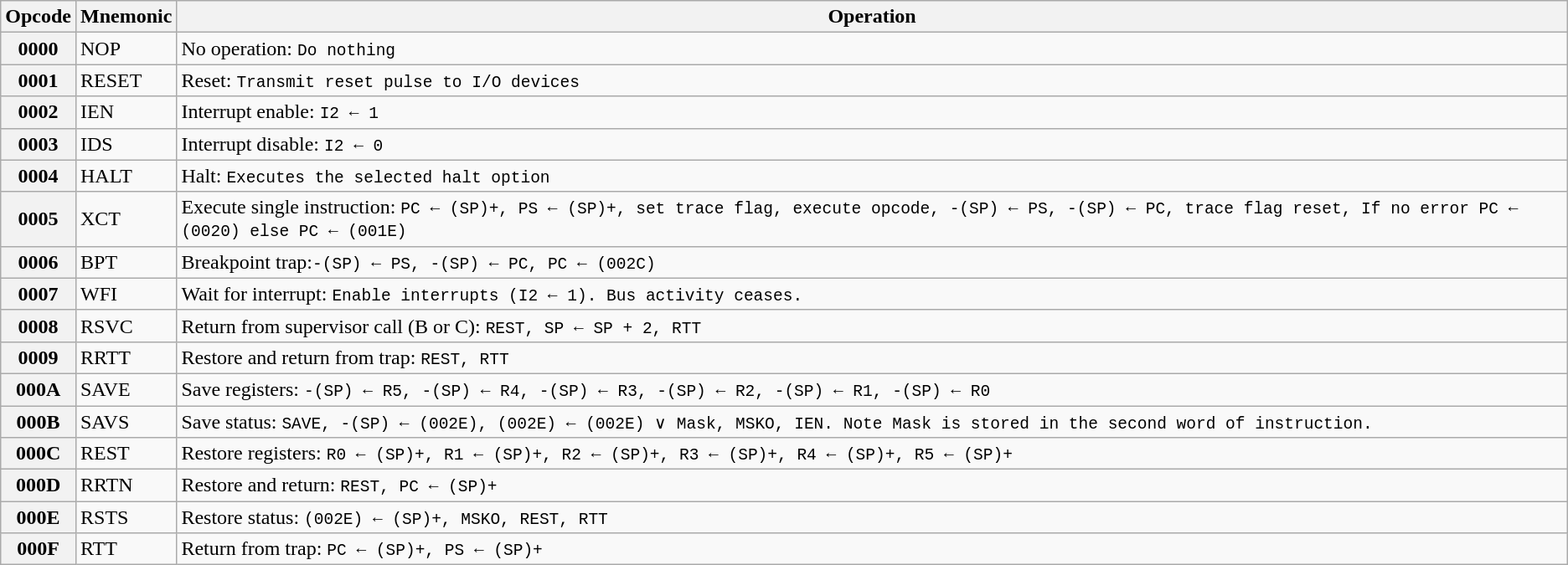<table class="wikitable">
<tr>
<th>Opcode</th>
<th>Mnemonic</th>
<th>Operation</th>
</tr>
<tr>
<th>0000</th>
<td>NOP</td>
<td>No operation: <code>Do nothing</code></td>
</tr>
<tr>
<th>0001</th>
<td>RESET</td>
<td>Reset: <code>Transmit reset pulse to I/O devices</code></td>
</tr>
<tr>
<th>0002</th>
<td>IEN</td>
<td>Interrupt enable: <code>I2 ← 1</code></td>
</tr>
<tr>
<th>0003</th>
<td>IDS</td>
<td>Interrupt disable: <code>I2 ← 0</code></td>
</tr>
<tr>
<th>0004</th>
<td>HALT</td>
<td>Halt: <code>Executes the selected halt option</code></td>
</tr>
<tr>
<th>0005</th>
<td>XCT</td>
<td>Execute single instruction: <code>PC ← (SP)+, PS ← (SP)+, set trace flag, execute opcode, -(SP) ← PS, -(SP) ← PC, trace flag reset, If no error PC ← (0020) else PC ← (001E)</code></td>
</tr>
<tr>
<th>0006</th>
<td>BPT</td>
<td>Breakpoint trap:<code>-(SP) ← PS, -(SP) ← PC, PC ← (002C)</code></td>
</tr>
<tr>
<th>0007</th>
<td>WFI</td>
<td>Wait for interrupt: <code>Enable interrupts (I2 ← 1). Bus activity ceases.</code></td>
</tr>
<tr>
<th>0008</th>
<td>RSVC</td>
<td>Return from supervisor call (B or C): <code>REST, SP ← SP + 2, RTT</code></td>
</tr>
<tr>
<th>0009</th>
<td>RRTT</td>
<td>Restore and return from trap: <code>REST, RTT</code></td>
</tr>
<tr>
<th>000A</th>
<td>SAVE</td>
<td>Save registers: <code>-(SP) ← R5, -(SP) ← R4, -(SP) ← R3, -(SP) ← R2, -(SP) ← R1, -(SP) ← R0</code></td>
</tr>
<tr>
<th>000B</th>
<td>SAVS</td>
<td>Save status: <code>SAVE, -(SP) ← (002E), (002E) ← (002E) ∨ Mask, MSKO, IEN. Note Mask is stored in the second word of instruction.</code></td>
</tr>
<tr>
<th>000C</th>
<td>REST</td>
<td>Restore registers: <code>R0 ← (SP)+, R1 ← (SP)+, R2 ← (SP)+, R3 ← (SP)+, R4 ← (SP)+, R5 ← (SP)+</code></td>
</tr>
<tr>
<th>000D</th>
<td>RRTN</td>
<td>Restore and return: <code>REST, PC ← (SP)+</code></td>
</tr>
<tr>
<th>000E</th>
<td>RSTS</td>
<td>Restore status: <code>(002E) ← (SP)+, MSKO, REST, RTT</code></td>
</tr>
<tr>
<th>000F</th>
<td>RTT</td>
<td>Return from trap: <code>PC ← (SP)+, PS ← (SP)+</code></td>
</tr>
</table>
